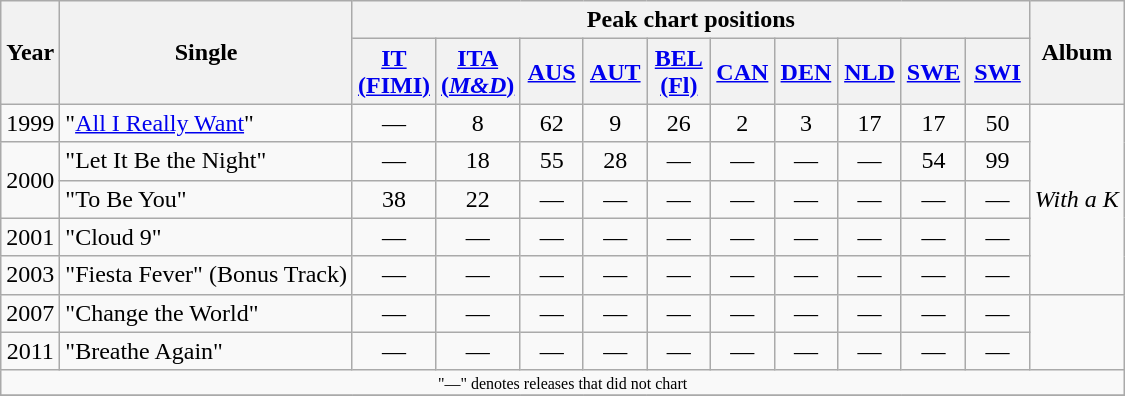<table class="wikitable" style="text-align:center;">
<tr>
<th rowspan="2">Year</th>
<th rowspan="2">Single</th>
<th colspan="10">Peak chart positions</th>
<th rowspan="2">Album</th>
</tr>
<tr>
<th width="35"><a href='#'>IT<br>(FIMI)</a><br></th>
<th width="35"><a href='#'>ITA<br>(<em>M&D</em>)</a><br></th>
<th width="35"><a href='#'>AUS</a><br></th>
<th width="35"><a href='#'>AUT</a><br></th>
<th width="35"><a href='#'>BEL<br>(Fl)</a><br></th>
<th width="35"><a href='#'>CAN</a><br></th>
<th width="35"><a href='#'>DEN</a><br></th>
<th width="35"><a href='#'>NLD</a><br></th>
<th width="35"><a href='#'>SWE</a><br></th>
<th width="35"><a href='#'>SWI</a><br></th>
</tr>
<tr>
<td>1999</td>
<td align="left">"<a href='#'>All I Really Want</a>"</td>
<td>—</td>
<td>8</td>
<td>62</td>
<td>9</td>
<td>26</td>
<td>2</td>
<td>3</td>
<td>17</td>
<td>17</td>
<td>50</td>
<td align="left" rowspan="5"><em>With a K</em></td>
</tr>
<tr>
<td rowspan="2">2000</td>
<td align="left">"Let It Be the Night"</td>
<td>—</td>
<td>18</td>
<td>55</td>
<td>28</td>
<td>—</td>
<td>—</td>
<td>—</td>
<td>—</td>
<td>54</td>
<td>99</td>
</tr>
<tr>
<td align="left">"To Be You"</td>
<td>38</td>
<td>22</td>
<td>—</td>
<td>—</td>
<td>—</td>
<td>—</td>
<td>—</td>
<td>—</td>
<td>—</td>
<td>—</td>
</tr>
<tr>
<td>2001</td>
<td align="left">"Cloud 9"</td>
<td>—</td>
<td>—</td>
<td>—</td>
<td>—</td>
<td>—</td>
<td>—</td>
<td>—</td>
<td>—</td>
<td>—</td>
<td>—</td>
</tr>
<tr>
<td>2003</td>
<td align="left">"Fiesta Fever" (Bonus Track)</td>
<td>—</td>
<td>—</td>
<td>—</td>
<td>—</td>
<td>—</td>
<td>—</td>
<td>—</td>
<td>—</td>
<td>—</td>
<td>—</td>
</tr>
<tr>
<td>2007</td>
<td align="left">"Change the World"</td>
<td>—</td>
<td>—</td>
<td>—</td>
<td>—</td>
<td>—</td>
<td>—</td>
<td>—</td>
<td>—</td>
<td>—</td>
<td>—</td>
</tr>
<tr>
<td>2011</td>
<td align="left">"Breathe Again"</td>
<td>—</td>
<td>—</td>
<td>—</td>
<td>—</td>
<td>—</td>
<td>—</td>
<td>—</td>
<td>—</td>
<td>—</td>
<td>—</td>
</tr>
<tr>
<td colspan="15" style="font-size:8pt">"—" denotes releases that did not chart</td>
</tr>
<tr>
</tr>
</table>
